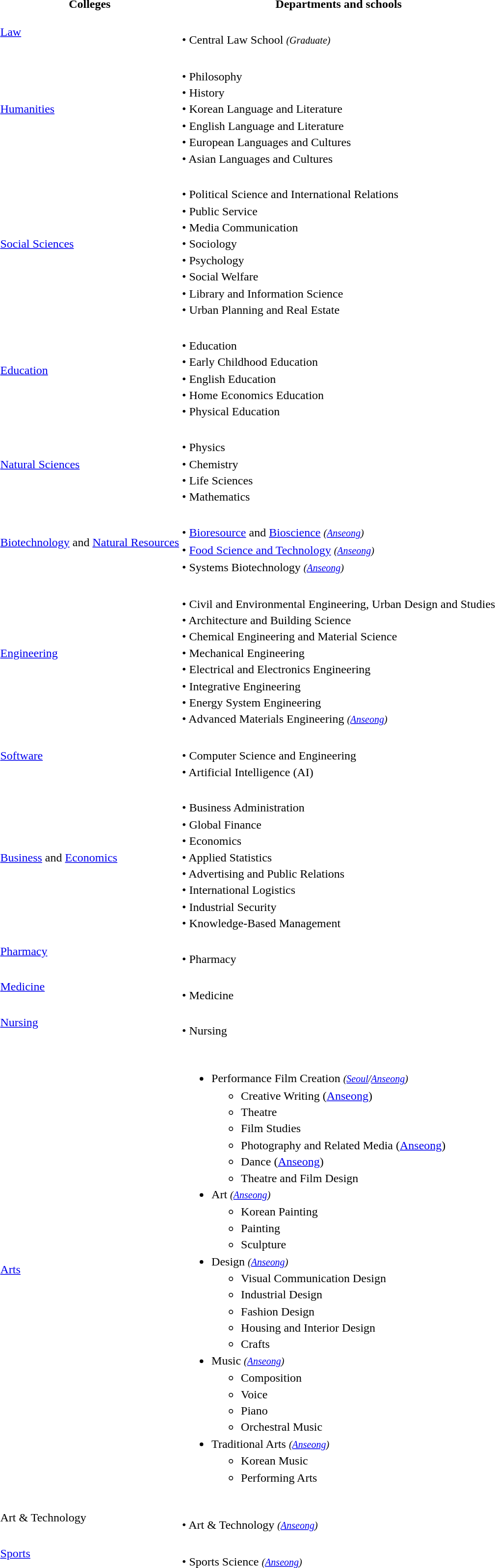<table class="toccolours" style="margin-left:1em; line-height:1.4em">
<tr>
<th>Colleges</th>
<th>Departments and schools</th>
</tr>
<tr>
<td><a href='#'>Law</a></td>
<td><br>• Central Law School <small><em>(Graduate)</em></small></td>
</tr>
<tr>
<td><a href='#'>Humanities</a></td>
<td><br>• Philosophy<br>
• History<br>
• Korean Language and Literature<br>
• English Language and Literature<br>
• European Languages and Cultures<br>
• Asian Languages and Cultures</td>
</tr>
<tr>
<td><a href='#'>Social Sciences</a></td>
<td><br>• Political Science and International Relations<br>
• Public Service<br>
• Media Communication<br>
• Sociology<br>
• Psychology<br>
• Social Welfare<br>
• Library and Information Science<br>
• Urban Planning and Real Estate</td>
</tr>
<tr>
<td><a href='#'>Education</a></td>
<td><br>• Education<br>
• Early Childhood Education<br>
• English Education<br>
• Home Economics Education<br>
• Physical Education</td>
</tr>
<tr>
<td><a href='#'>Natural Sciences</a></td>
<td><br>• Physics <br>
• Chemistry<br>
• Life Sciences<br>
• Mathematics</td>
</tr>
<tr>
<td><a href='#'>Biotechnology</a> and <a href='#'>Natural Resources</a></td>
<td><br>• <a href='#'>Bioresource</a> and <a href='#'>Bioscience</a> <small><em>(<a href='#'>Anseong</a>)</em></small><br>
• <a href='#'>Food Science and Technology</a> <small><em>(<a href='#'>Anseong</a>)</em></small><br>
• Systems Biotechnology <small><em>(<a href='#'>Anseong</a>)</em></small></td>
</tr>
<tr>
<td><a href='#'>Engineering</a></td>
<td><br>• Civil and Environmental Engineering, Urban Design and Studies<br>
• Architecture and Building Science<br>
• Chemical Engineering and Material Science<br>
• Mechanical Engineering<br>
• Electrical and Electronics Engineering<br>
• Integrative Engineering<br>
• Energy System Engineering<br>
• Advanced Materials Engineering <small><em>(<a href='#'>Anseong</a>)</em></small></td>
</tr>
<tr>
<td><a href='#'>Software</a></td>
<td><br>• Computer Science and Engineering <br>
• Artificial Intelligence (AI)</td>
</tr>
<tr>
<td><a href='#'>Business</a> and <a href='#'>Economics</a></td>
<td><br>• Business Administration<br>
• Global Finance<br>
• Economics<br>
• Applied Statistics <br>
• Advertising and Public Relations<br>
• International Logistics<br>
• Industrial Security<br>
• Knowledge-Based Management</td>
</tr>
<tr>
<td><a href='#'>Pharmacy</a></td>
<td><br>• Pharmacy</td>
</tr>
<tr>
<td><a href='#'>Medicine</a></td>
<td><br>• Medicine</td>
</tr>
<tr>
<td><a href='#'>Nursing</a></td>
<td><br>• Nursing</td>
</tr>
<tr>
<td><a href='#'>Arts</a></td>
<td><br><ul><li>Performance Film Creation <small><em>(<a href='#'>Seoul</a>/<a href='#'>Anseong</a>)</em></small><ul><li>Creative Writing (<a href='#'>Anseong</a>)</li><li>Theatre</li><li>Film Studies</li><li>Photography and Related Media (<a href='#'>Anseong</a>)</li><li>Dance (<a href='#'>Anseong</a>)</li><li>Theatre and Film Design</li></ul></li><li>Art <small><em>(<a href='#'>Anseong</a>)</em></small><ul><li>Korean Painting</li><li>Painting</li><li>Sculpture</li></ul></li><li>Design <small><em>(<a href='#'>Anseong</a>)</em></small><ul><li>Visual Communication Design</li><li>Industrial Design</li><li>Fashion Design</li><li>Housing and Interior Design</li><li>Crafts</li></ul></li><li>Music <small><em>(<a href='#'>Anseong</a>)</em></small><ul><li>Composition</li><li>Voice</li><li>Piano</li><li>Orchestral Music</li></ul></li><li>Traditional Arts <small><em>(<a href='#'>Anseong</a>)</em></small><ul><li>Korean Music</li><li>Performing Arts</li></ul></li></ul></td>
</tr>
<tr>
<td>Art & Technology</td>
<td><br>• Art & Technology <small><em>(<a href='#'>Anseong</a>)</em></small></td>
</tr>
<tr>
<td><a href='#'>Sports</a></td>
<td><br>• Sports Science <small><em>(<a href='#'>Anseong</a>)</em></small></td>
</tr>
</table>
